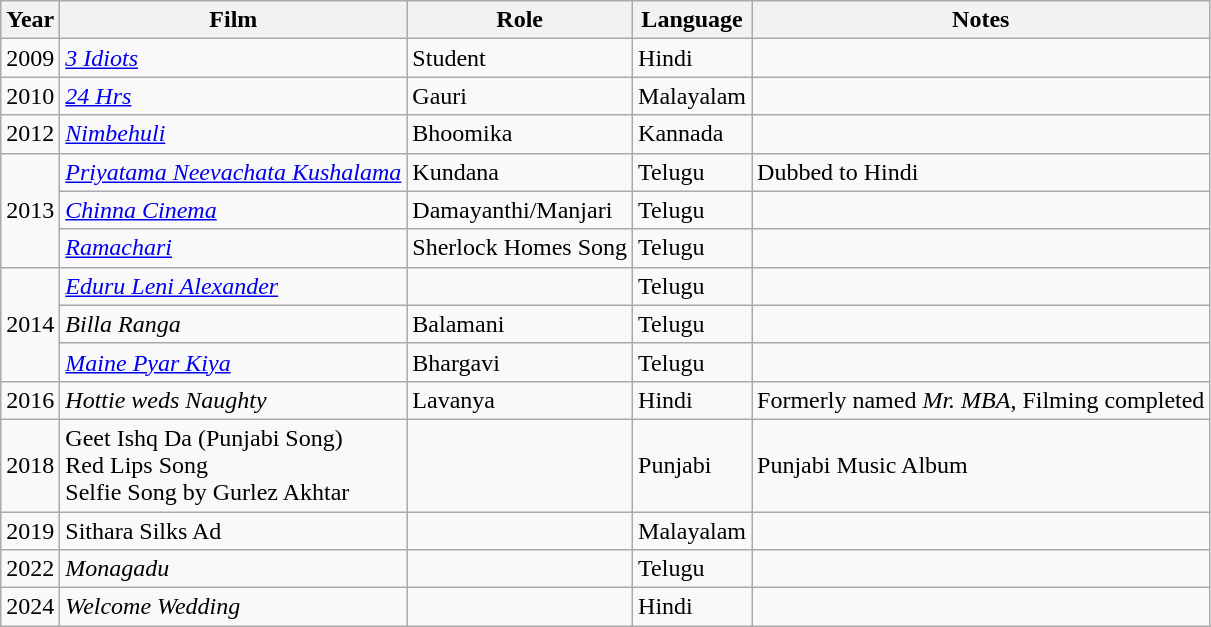<table class="wikitable sortable">
<tr>
<th>Year</th>
<th>Film</th>
<th>Role</th>
<th>Language</th>
<th>Notes</th>
</tr>
<tr>
<td>2009</td>
<td><em><a href='#'>3 Idiots</a></em></td>
<td>Student</td>
<td>Hindi</td>
<td></td>
</tr>
<tr>
<td>2010</td>
<td><em><a href='#'>24 Hrs</a></em></td>
<td>Gauri</td>
<td>Malayalam</td>
<td></td>
</tr>
<tr>
<td>2012</td>
<td><em><a href='#'>Nimbehuli</a></em></td>
<td>Bhoomika</td>
<td>Kannada</td>
<td></td>
</tr>
<tr>
<td rowspan="3">2013</td>
<td><em><a href='#'>Priyatama Neevachata Kushalama</a></em></td>
<td>Kundana</td>
<td>Telugu</td>
<td>Dubbed to Hindi</td>
</tr>
<tr>
<td><em><a href='#'>Chinna Cinema</a></em></td>
<td>Damayanthi/Manjari</td>
<td>Telugu</td>
<td></td>
</tr>
<tr>
<td><em><a href='#'>Ramachari</a></em></td>
<td>Sherlock Homes Song</td>
<td>Telugu</td>
<td></td>
</tr>
<tr>
<td rowspan="3">2014</td>
<td><em><a href='#'>Eduru Leni Alexander</a></em></td>
<td></td>
<td>Telugu</td>
<td></td>
</tr>
<tr>
<td><em>Billa Ranga</em></td>
<td>Balamani</td>
<td>Telugu</td>
<td></td>
</tr>
<tr>
<td><em><a href='#'>Maine Pyar Kiya</a></em></td>
<td>Bhargavi</td>
<td>Telugu</td>
<td></td>
</tr>
<tr>
<td>2016</td>
<td><em>Hottie weds Naughty</em></td>
<td>Lavanya</td>
<td>Hindi</td>
<td>Formerly named <em>Mr. MBA</em>, Filming completed</td>
</tr>
<tr>
<td>2018</td>
<td>Geet Ishq Da (Punjabi Song)<br>Red Lips Song<br>Selfie Song by Gurlez Akhtar</td>
<td></td>
<td>Punjabi</td>
<td>Punjabi Music Album</td>
</tr>
<tr>
<td>2019</td>
<td>Sithara Silks Ad</td>
<td></td>
<td>Malayalam</td>
<td></td>
</tr>
<tr>
<td>2022</td>
<td><em>Monagadu</em></td>
<td></td>
<td>Telugu</td>
<td></td>
</tr>
<tr>
<td>2024</td>
<td><em>Welcome Wedding</em></td>
<td></td>
<td>Hindi</td>
<td></td>
</tr>
</table>
